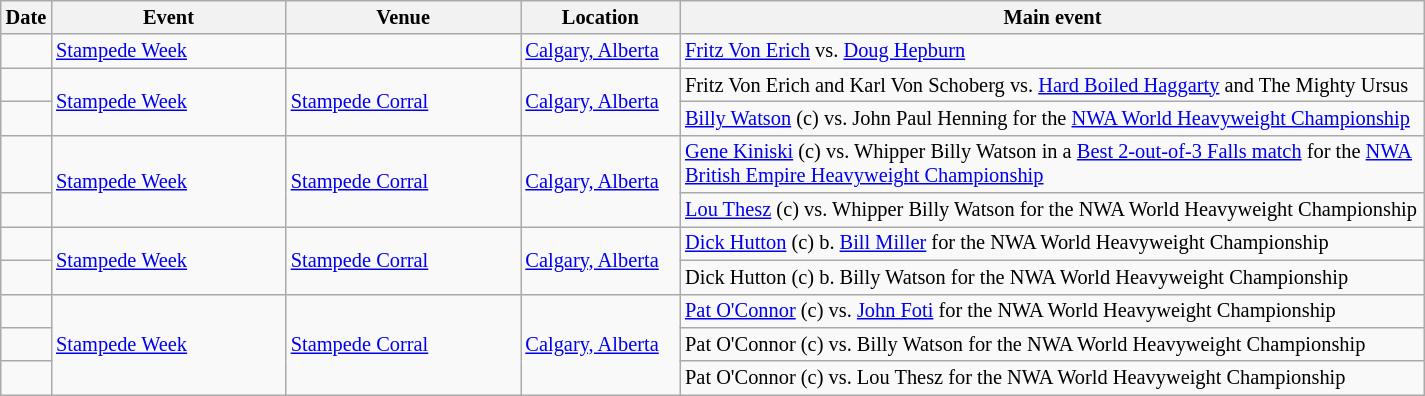<table class="sortable wikitable succession-box" style="font-size:85%;">
<tr>
<th scope="col" width="10">Date</th>
<th scope="col" width="150">Event</th>
<th scope="col" width="150">Venue</th>
<th scope="col" width="100">Location</th>
<th scope="col" width="490">Main event</th>
</tr>
<tr>
<td></td>
<td><a href='#'>Stampede Week</a></td>
<td></td>
<td><a href='#'>Calgary, Alberta</a></td>
<td><a href='#'>Fritz Von Erich</a> vs. <a href='#'>Doug Hepburn</a></td>
</tr>
<tr>
<td></td>
<td rowspan="2"><a href='#'>Stampede Week</a></td>
<td rowspan="2"><a href='#'>Stampede Corral</a></td>
<td rowspan="2"><a href='#'>Calgary, Alberta</a></td>
<td>Fritz Von Erich and Karl Von Schoberg vs. <a href='#'>Hard Boiled Haggarty</a> and The Mighty Ursus</td>
</tr>
<tr>
<td></td>
<td><a href='#'>Billy Watson</a> (c) vs. John Paul Henning for the <a href='#'>NWA World Heavyweight Championship</a></td>
</tr>
<tr>
<td></td>
<td rowspan="2"><a href='#'>Stampede Week</a></td>
<td rowspan="2"><a href='#'>Stampede Corral</a></td>
<td rowspan="2"><a href='#'>Calgary, Alberta</a></td>
<td><a href='#'>Gene Kiniski</a> (c) vs. Whipper Billy Watson in a <a href='#'>Best 2-out-of-3 Falls match</a> for the <a href='#'>NWA British Empire Heavyweight Championship</a></td>
</tr>
<tr>
<td></td>
<td><a href='#'>Lou Thesz</a> (c) vs. Whipper Billy Watson for the NWA World Heavyweight Championship</td>
</tr>
<tr>
<td></td>
<td rowspan="2"><a href='#'>Stampede Week</a></td>
<td rowspan="2"><a href='#'>Stampede Corral</a></td>
<td rowspan="2"><a href='#'>Calgary, Alberta</a></td>
<td><a href='#'>Dick Hutton</a> (c) b. <a href='#'>Bill Miller</a> for the NWA World Heavyweight Championship</td>
</tr>
<tr>
<td></td>
<td>Dick Hutton (c) b. Billy Watson for the NWA World Heavyweight Championship</td>
</tr>
<tr>
<td></td>
<td rowspan="3"><a href='#'>Stampede Week</a></td>
<td rowspan="3"><a href='#'>Stampede Corral</a></td>
<td rowspan="3"><a href='#'>Calgary, Alberta</a></td>
<td><a href='#'>Pat O'Connor</a> (c) vs. <a href='#'>John Foti</a> for the NWA World Heavyweight Championship</td>
</tr>
<tr>
<td></td>
<td>Pat O'Connor (c) vs. Billy Watson for the NWA World Heavyweight Championship</td>
</tr>
<tr>
<td></td>
<td>Pat O'Connor (c) vs. Lou Thesz for the NWA World Heavyweight Championship</td>
</tr>
</table>
